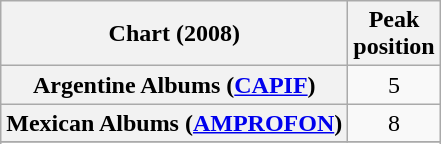<table class="wikitable sortable plainrowheaders">
<tr>
<th scope="col">Chart (2008)</th>
<th scope="col">Peak<br>position</th>
</tr>
<tr>
<th scope="row">Argentine Albums (<a href='#'>CAPIF</a>)</th>
<td style="text-align:center;">5</td>
</tr>
<tr>
<th scope="row">Mexican Albums (<a href='#'>AMPROFON</a>)</th>
<td style="text-align:center;">8</td>
</tr>
<tr>
</tr>
<tr>
</tr>
</table>
